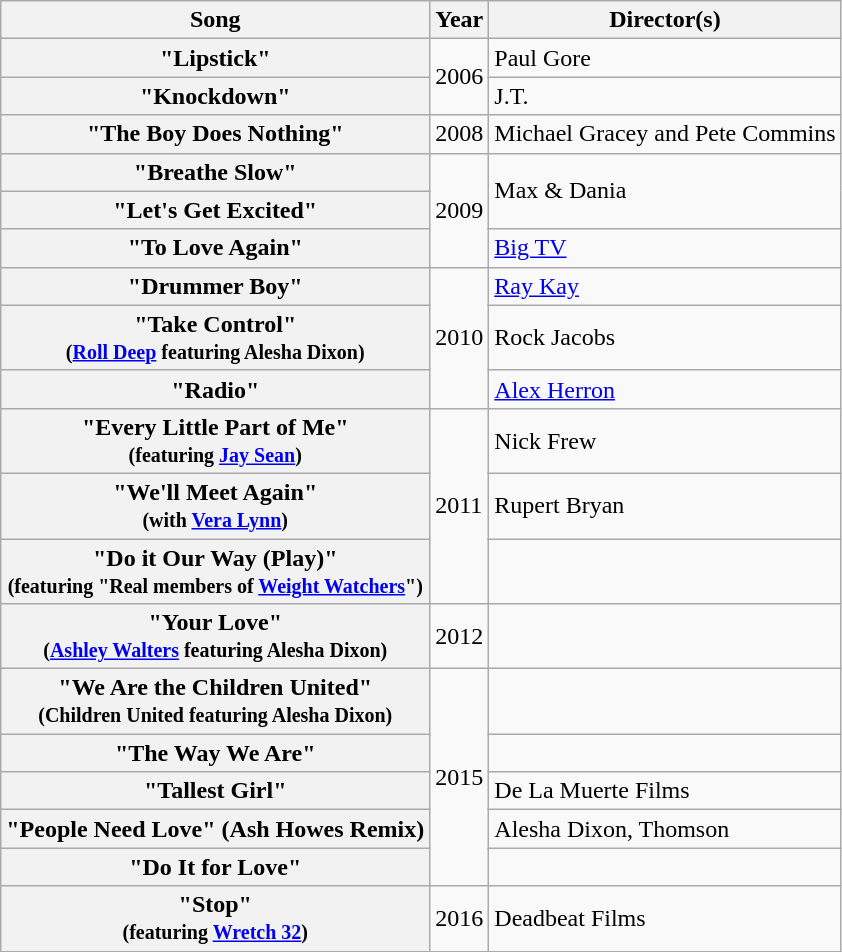<table class="wikitable plainrowheaders">
<tr>
<th scope="col">Song</th>
<th scope="col">Year</th>
<th scope="col">Director(s)</th>
</tr>
<tr>
<th scope="row">"Lipstick"</th>
<td rowspan="2">2006</td>
<td>Paul Gore</td>
</tr>
<tr>
<th scope="row">"Knockdown"</th>
<td>J.T.</td>
</tr>
<tr>
<th scope="row">"The Boy Does Nothing"</th>
<td>2008</td>
<td>Michael Gracey and Pete Commins</td>
</tr>
<tr>
<th scope="row">"Breathe Slow"</th>
<td rowspan="3">2009</td>
<td rowspan="2">Max & Dania</td>
</tr>
<tr>
<th scope="row">"Let's Get Excited"</th>
</tr>
<tr>
<th scope="row">"To Love Again"</th>
<td><a href='#'>Big TV</a></td>
</tr>
<tr>
<th scope="row">"Drummer Boy"</th>
<td rowspan="3">2010</td>
<td><a href='#'>Ray Kay</a></td>
</tr>
<tr>
<th scope="row">"Take Control"<br><small>(<a href='#'>Roll Deep</a> featuring Alesha Dixon)</small></th>
<td>Rock Jacobs</td>
</tr>
<tr>
<th scope="row">"Radio"</th>
<td><a href='#'>Alex Herron</a></td>
</tr>
<tr>
<th scope="row">"Every Little Part of Me"<br><small>(featuring <a href='#'>Jay Sean</a>)</small></th>
<td rowspan="3">2011</td>
<td>Nick Frew</td>
</tr>
<tr>
<th scope="row">"We'll Meet Again"<br><small>(with <a href='#'>Vera Lynn</a>)</small></th>
<td>Rupert Bryan</td>
</tr>
<tr>
<th scope="row">"Do it Our Way (Play)"<br><small>(featuring "Real members of <a href='#'>Weight Watchers</a>")</small></th>
<td></td>
</tr>
<tr>
<th scope="row">"Your Love"<br><small>(<a href='#'>Ashley Walters</a> featuring Alesha Dixon)</small></th>
<td>2012</td>
<td></td>
</tr>
<tr>
<th scope="row">"We Are the Children United"<br><small>(Children United featuring Alesha Dixon)</small></th>
<td rowspan="5">2015</td>
<td></td>
</tr>
<tr>
<th scope="row">"The Way We Are"</th>
<td></td>
</tr>
<tr>
<th scope="row">"Tallest Girl"</th>
<td>De La Muerte Films</td>
</tr>
<tr>
<th scope="row">"People Need Love" (Ash Howes Remix)</th>
<td>Alesha Dixon, Thomson</td>
</tr>
<tr>
<th scope="row">"Do It for Love"</th>
<td></td>
</tr>
<tr>
<th scope="row">"Stop"<br><small>(featuring <a href='#'>Wretch 32</a>)</small></th>
<td>2016</td>
<td>Deadbeat Films</td>
</tr>
</table>
